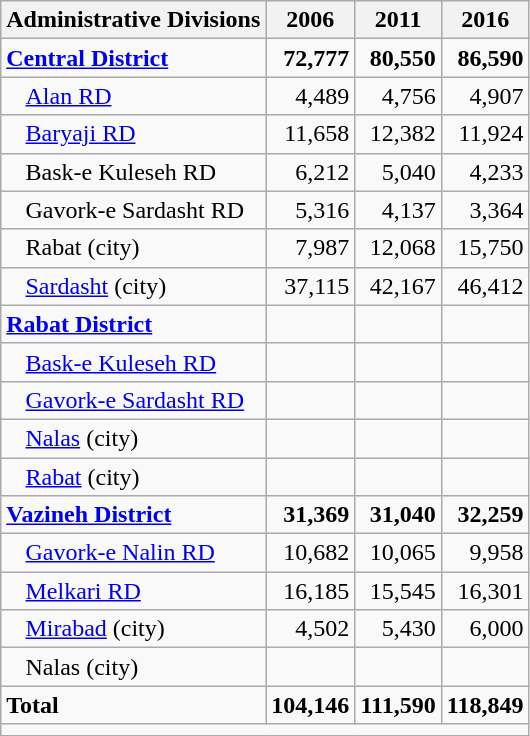<table class="wikitable">
<tr>
<th>Administrative Divisions</th>
<th>2006</th>
<th>2011</th>
<th>2016</th>
</tr>
<tr>
<td><strong><a href='#'>Central District</a></strong></td>
<td style="text-align: right;"><strong>72,777</strong></td>
<td style="text-align: right;"><strong>80,550</strong></td>
<td style="text-align: right;"><strong>86,590</strong></td>
</tr>
<tr>
<td style="padding-left: 1em;"><a href='#'>Alan RD</a></td>
<td style="text-align: right;">4,489</td>
<td style="text-align: right;">4,756</td>
<td style="text-align: right;">4,907</td>
</tr>
<tr>
<td style="padding-left: 1em;"><a href='#'>Baryaji RD</a></td>
<td style="text-align: right;">11,658</td>
<td style="text-align: right;">12,382</td>
<td style="text-align: right;">11,924</td>
</tr>
<tr>
<td style="padding-left: 1em;">Bask-e Kuleseh RD</td>
<td style="text-align: right;">6,212</td>
<td style="text-align: right;">5,040</td>
<td style="text-align: right;">4,233</td>
</tr>
<tr>
<td style="padding-left: 1em;">Gavork-e Sardasht RD</td>
<td style="text-align: right;">5,316</td>
<td style="text-align: right;">4,137</td>
<td style="text-align: right;">3,364</td>
</tr>
<tr>
<td style="padding-left: 1em;">Rabat (city)</td>
<td style="text-align: right;">7,987</td>
<td style="text-align: right;">12,068</td>
<td style="text-align: right;">15,750</td>
</tr>
<tr>
<td style="padding-left: 1em;"><a href='#'>Sardasht</a> (city)</td>
<td style="text-align: right;">37,115</td>
<td style="text-align: right;">42,167</td>
<td style="text-align: right;">46,412</td>
</tr>
<tr>
<td><strong><a href='#'>Rabat District</a></strong></td>
<td style="text-align: right;"></td>
<td style="text-align: right;"></td>
<td style="text-align: right;"></td>
</tr>
<tr>
<td style="padding-left: 1em;"><a href='#'>Bask-e Kuleseh RD</a></td>
<td style="text-align: right;"></td>
<td style="text-align: right;"></td>
<td style="text-align: right;"></td>
</tr>
<tr>
<td style="padding-left: 1em;"><a href='#'>Gavork-e Sardasht RD</a></td>
<td style="text-align: right;"></td>
<td style="text-align: right;"></td>
<td style="text-align: right;"></td>
</tr>
<tr>
<td style="padding-left: 1em;"><a href='#'>Nalas</a> (city)</td>
<td style="text-align: right;"></td>
<td style="text-align: right;"></td>
<td style="text-align: right;"></td>
</tr>
<tr>
<td style="padding-left: 1em;"><a href='#'>Rabat</a> (city)</td>
<td style="text-align: right;"></td>
<td style="text-align: right;"></td>
<td style="text-align: right;"></td>
</tr>
<tr>
<td><strong><a href='#'>Vazineh District</a></strong></td>
<td style="text-align: right;"><strong>31,369</strong></td>
<td style="text-align: right;"><strong>31,040</strong></td>
<td style="text-align: right;"><strong>32,259</strong></td>
</tr>
<tr>
<td style="padding-left: 1em;"><a href='#'>Gavork-e Nalin RD</a></td>
<td style="text-align: right;">10,682</td>
<td style="text-align: right;">10,065</td>
<td style="text-align: right;">9,958</td>
</tr>
<tr>
<td style="padding-left: 1em;"><a href='#'>Melkari RD</a></td>
<td style="text-align: right;">16,185</td>
<td style="text-align: right;">15,545</td>
<td style="text-align: right;">16,301</td>
</tr>
<tr>
<td style="padding-left: 1em;"><a href='#'>Mirabad</a> (city)</td>
<td style="text-align: right;">4,502</td>
<td style="text-align: right;">5,430</td>
<td style="text-align: right;">6,000</td>
</tr>
<tr>
<td style="padding-left: 1em;">Nalas (city)</td>
<td style="text-align: right;"></td>
<td style="text-align: right;"></td>
<td style="text-align: right;"></td>
</tr>
<tr>
<td><strong>Total</strong></td>
<td style="text-align: right;"><strong>104,146</strong></td>
<td style="text-align: right;"><strong>111,590</strong></td>
<td style="text-align: right;"><strong>118,849</strong></td>
</tr>
<tr>
<td colspan=4></td>
</tr>
</table>
